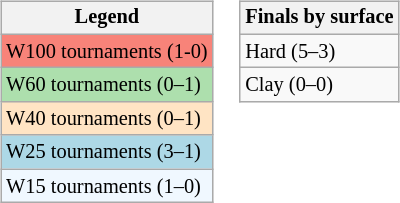<table>
<tr valign=top>
<td><br><table class="wikitable" style=font-size:85%>
<tr>
<th>Legend</th>
</tr>
<tr style="background:#f88379;">
<td>W100 tournaments (1-0)</td>
</tr>
<tr style="background:#addfad;">
<td>W60 tournaments (0–1)</td>
</tr>
<tr style="background:#ffe4c4;">
<td>W40 tournaments (0–1)</td>
</tr>
<tr style="background:lightblue;">
<td>W25 tournaments (3–1)</td>
</tr>
<tr style="background:#f0f8ff;">
<td>W15 tournaments (1–0)</td>
</tr>
</table>
</td>
<td><br><table class="wikitable" style=font-size:85%>
<tr>
<th>Finals by surface</th>
</tr>
<tr>
<td>Hard (5–3)</td>
</tr>
<tr>
<td>Clay (0–0)</td>
</tr>
</table>
</td>
</tr>
</table>
